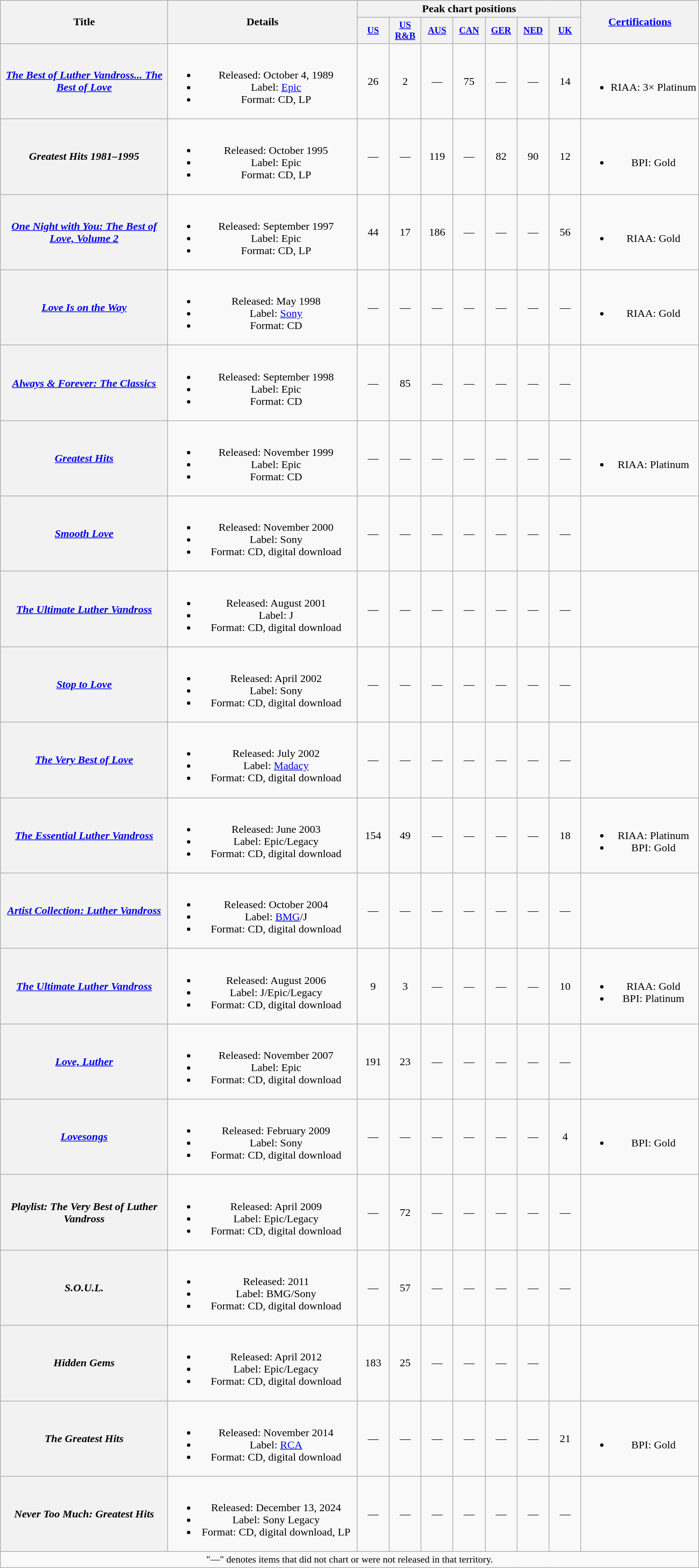<table class="wikitable plainrowheaders" style="text-align:center;">
<tr>
<th scope="col" rowspan="2" style="width:15em;">Title</th>
<th scope="col" rowspan="2" style="width:17em;">Details</th>
<th scope="col" colspan="7">Peak chart positions</th>
<th scope="col" rowspan="2"><a href='#'>Certifications</a></th>
</tr>
<tr>
<th scope="col" style="width:3em;font-size:85%;"><a href='#'>US</a><br></th>
<th scope="col" style="width:3em;font-size:85%;"><a href='#'>US<br>R&B</a><br></th>
<th scope="col" style="width:3em;font-size:85%;"><a href='#'>AUS</a><br></th>
<th scope="col" style="width:3em;font-size:85%;"><a href='#'>CAN</a><br></th>
<th scope="col" style="width:3em;font-size:85%;"><a href='#'>GER</a><br></th>
<th scope="col" style="width:3em;font-size:85%;"><a href='#'>NED</a><br></th>
<th scope="col" style="width:3em;font-size:85%;"><a href='#'>UK</a><br></th>
</tr>
<tr>
<th scope="row"><em><a href='#'>The Best of Luther Vandross... The Best of Love</a></em></th>
<td><br><ul><li>Released: October 4, 1989</li><li>Label: <a href='#'>Epic</a></li><li>Format: CD, LP</li></ul></td>
<td>26</td>
<td>2</td>
<td>—</td>
<td>75</td>
<td>—</td>
<td>—</td>
<td>14</td>
<td><br><ul><li>RIAA: 3× Platinum</li></ul></td>
</tr>
<tr>
<th scope="row"><em>Greatest Hits 1981–1995</em></th>
<td><br><ul><li>Released: October 1995</li><li>Label: Epic</li><li>Format: CD, LP</li></ul></td>
<td>—</td>
<td>—</td>
<td>119</td>
<td>—</td>
<td>82</td>
<td>90</td>
<td>12</td>
<td><br><ul><li>BPI: Gold</li></ul></td>
</tr>
<tr>
<th scope="row"><em><a href='#'>One Night with You: The Best of Love, Volume 2</a></em></th>
<td><br><ul><li>Released: September 1997</li><li>Label: Epic</li><li>Format: CD, LP</li></ul></td>
<td>44</td>
<td>17</td>
<td>186</td>
<td>—</td>
<td>—</td>
<td>—</td>
<td>56</td>
<td><br><ul><li>RIAA: Gold</li></ul></td>
</tr>
<tr>
<th scope="row"><em><a href='#'>Love Is on the Way</a></em></th>
<td><br><ul><li>Released: May 1998</li><li>Label: <a href='#'>Sony</a></li><li>Format: CD</li></ul></td>
<td>—</td>
<td>—</td>
<td>—</td>
<td>—</td>
<td>—</td>
<td>—</td>
<td>—</td>
<td><br><ul><li>RIAA: Gold</li></ul></td>
</tr>
<tr>
<th scope="row"><em><a href='#'>Always & Forever: The Classics</a></em></th>
<td><br><ul><li>Released: September 1998</li><li>Label: Epic</li><li>Format: CD</li></ul></td>
<td>—</td>
<td>85</td>
<td>—</td>
<td>—</td>
<td>—</td>
<td>—</td>
<td>—</td>
<td></td>
</tr>
<tr>
<th scope="row"><em><a href='#'>Greatest Hits</a></em></th>
<td><br><ul><li>Released: November 1999</li><li>Label: Epic</li><li>Format: CD</li></ul></td>
<td>—</td>
<td>—</td>
<td>—</td>
<td>—</td>
<td>—</td>
<td>—</td>
<td>—</td>
<td><br><ul><li>RIAA: Platinum</li></ul></td>
</tr>
<tr>
<th scope="row"><em><a href='#'>Smooth Love</a></em></th>
<td><br><ul><li>Released: November 2000</li><li>Label: Sony</li><li>Format: CD, digital download</li></ul></td>
<td>—</td>
<td>—</td>
<td>—</td>
<td>—</td>
<td>—</td>
<td>—</td>
<td>—</td>
<td></td>
</tr>
<tr>
<th scope="row"><em><a href='#'>The Ultimate Luther Vandross</a></em></th>
<td><br><ul><li>Released: August 2001</li><li>Label: J</li><li>Format: CD, digital download</li></ul></td>
<td>—</td>
<td>—</td>
<td>—</td>
<td>—</td>
<td>—</td>
<td>—</td>
<td>—</td>
<td></td>
</tr>
<tr>
<th scope="row"><em><a href='#'>Stop to Love</a></em></th>
<td><br><ul><li>Released: April 2002</li><li>Label: Sony</li><li>Format: CD, digital download</li></ul></td>
<td>—</td>
<td>—</td>
<td>—</td>
<td>—</td>
<td>—</td>
<td>—</td>
<td>—</td>
<td></td>
</tr>
<tr>
<th scope="row"><em><a href='#'>The Very Best of Love</a></em></th>
<td><br><ul><li>Released: July 2002</li><li>Label: <a href='#'>Madacy</a></li><li>Format: CD, digital download</li></ul></td>
<td>—</td>
<td>—</td>
<td>—</td>
<td>—</td>
<td>—</td>
<td>—</td>
<td>—</td>
<td></td>
</tr>
<tr>
<th scope="row"><em><a href='#'>The Essential Luther Vandross</a></em></th>
<td><br><ul><li>Released: June 2003</li><li>Label: Epic/Legacy</li><li>Format: CD, digital download</li></ul></td>
<td>154</td>
<td>49</td>
<td>—</td>
<td>—</td>
<td>—</td>
<td>—</td>
<td>18</td>
<td><br><ul><li>RIAA: Platinum</li><li>BPI: Gold</li></ul></td>
</tr>
<tr>
<th scope="row"><em><a href='#'>Artist Collection: Luther Vandross</a></em></th>
<td><br><ul><li>Released: October 2004</li><li>Label: <a href='#'>BMG</a>/J</li><li>Format: CD, digital download</li></ul></td>
<td>—</td>
<td>—</td>
<td>—</td>
<td>—</td>
<td>—</td>
<td>—</td>
<td>—</td>
<td></td>
</tr>
<tr>
<th scope="row"><em><a href='#'>The Ultimate Luther Vandross</a></em></th>
<td><br><ul><li>Released: August 2006</li><li>Label: J/Epic/Legacy</li><li>Format: CD, digital download</li></ul></td>
<td>9</td>
<td>3</td>
<td>—</td>
<td>—</td>
<td>—</td>
<td>—</td>
<td>10</td>
<td><br><ul><li>RIAA: Gold</li><li>BPI: Platinum</li></ul></td>
</tr>
<tr>
<th scope="row"><em><a href='#'>Love, Luther</a></em></th>
<td><br><ul><li>Released: November 2007</li><li>Label: Epic</li><li>Format: CD, digital download</li></ul></td>
<td>191</td>
<td>23</td>
<td>—</td>
<td>—</td>
<td>—</td>
<td>—</td>
<td>—</td>
<td></td>
</tr>
<tr>
<th scope="row"><em><a href='#'>Lovesongs</a></em></th>
<td><br><ul><li>Released: February 2009</li><li>Label: Sony</li><li>Format: CD, digital download</li></ul></td>
<td>—</td>
<td>—</td>
<td>—</td>
<td>—</td>
<td>—</td>
<td>—</td>
<td>4</td>
<td><br><ul><li>BPI: Gold</li></ul></td>
</tr>
<tr>
<th scope="row"><em>Playlist: The Very Best of Luther Vandross</em></th>
<td><br><ul><li>Released: April 2009</li><li>Label: Epic/Legacy</li><li>Format: CD, digital download</li></ul></td>
<td>—</td>
<td>72</td>
<td>—</td>
<td>—</td>
<td>—</td>
<td>—</td>
<td>—</td>
<td></td>
</tr>
<tr>
<th scope="row"><em>S.O.U.L.</em></th>
<td><br><ul><li>Released: 2011</li><li>Label: BMG/Sony</li><li>Format: CD, digital download</li></ul></td>
<td>—</td>
<td>57</td>
<td>—</td>
<td>—</td>
<td>—</td>
<td>—</td>
<td>—</td>
<td></td>
</tr>
<tr>
<th scope="row"><em>Hidden Gems</em></th>
<td><br><ul><li>Released: April 2012</li><li>Label: Epic/Legacy</li><li>Format: CD, digital download</li></ul></td>
<td>183</td>
<td>25</td>
<td>—</td>
<td>—</td>
<td>—</td>
<td>—</td>
<td></td>
</tr>
<tr>
<th scope="row"><em>The Greatest Hits</em></th>
<td><br><ul><li>Released: November 2014</li><li>Label: <a href='#'>RCA</a></li><li>Format: CD, digital download</li></ul></td>
<td>—</td>
<td>—</td>
<td>—</td>
<td>—</td>
<td>—</td>
<td>—</td>
<td>21</td>
<td><br><ul><li>BPI: Gold</li></ul></td>
</tr>
<tr>
<th scope="row"><em>Never Too Much: Greatest Hits</em></th>
<td><br><ul><li>Released: December 13, 2024</li><li>Label: Sony Legacy</li><li>Format: CD, digital download, LP</li></ul></td>
<td>—</td>
<td>—</td>
<td>—</td>
<td>—</td>
<td>—</td>
<td>—</td>
<td>—</td>
<td></td>
</tr>
<tr>
<td align="center" colspan="15" style="font-size:90%">"—" denotes items that did not chart or were not released in that territory.</td>
</tr>
</table>
